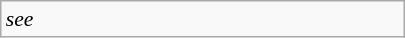<table class="wikitable floatright" style="font-size: 0.9em; width: 270px;">
<tr>
<td><em>see </em></td>
</tr>
</table>
